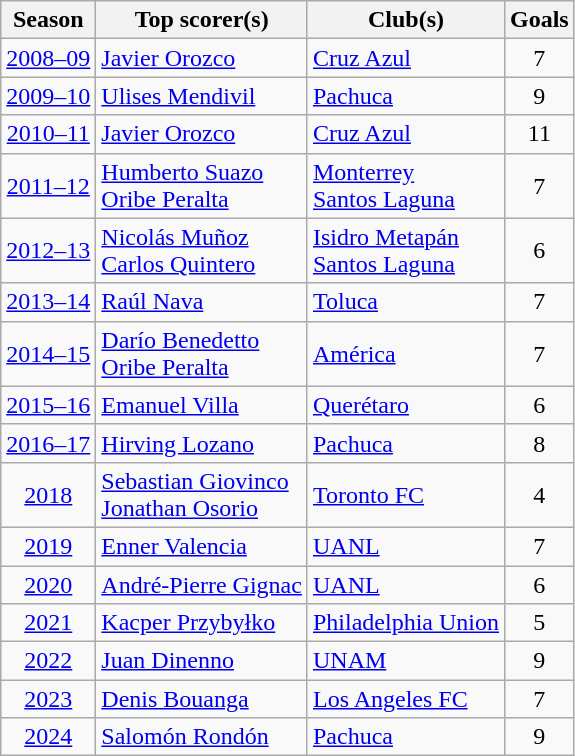<table class="wikitable">
<tr>
<th>Season</th>
<th>Top scorer(s)</th>
<th>Club(s)</th>
<th>Goals</th>
</tr>
<tr>
<td align=center><a href='#'>2008–09</a></td>
<td> <a href='#'>Javier Orozco</a></td>
<td> <a href='#'>Cruz Azul</a></td>
<td align=center>7</td>
</tr>
<tr>
<td align=center><a href='#'>2009–10</a></td>
<td> <a href='#'>Ulises Mendivil</a></td>
<td> <a href='#'>Pachuca</a></td>
<td align=center>9</td>
</tr>
<tr>
<td align=center><a href='#'>2010–11</a></td>
<td> <a href='#'>Javier Orozco</a></td>
<td> <a href='#'>Cruz Azul</a></td>
<td align=center>11</td>
</tr>
<tr>
<td align=center><a href='#'>2011–12</a></td>
<td> <a href='#'>Humberto Suazo</a><br> <a href='#'>Oribe Peralta</a></td>
<td> <a href='#'>Monterrey</a><br> <a href='#'>Santos Laguna</a></td>
<td align=center>7</td>
</tr>
<tr>
<td align=center><a href='#'>2012–13</a></td>
<td> <a href='#'>Nicolás Muñoz</a><br> <a href='#'>Carlos Quintero</a></td>
<td> <a href='#'>Isidro Metapán</a><br> <a href='#'>Santos Laguna</a></td>
<td align=center>6</td>
</tr>
<tr>
<td align=center><a href='#'>2013–14</a></td>
<td> <a href='#'>Raúl Nava</a></td>
<td> <a href='#'>Toluca</a></td>
<td align=center>7</td>
</tr>
<tr>
<td align=center><a href='#'>2014–15</a></td>
<td> <a href='#'>Darío Benedetto</a><br> <a href='#'>Oribe Peralta</a></td>
<td> <a href='#'>América</a></td>
<td align=center>7</td>
</tr>
<tr>
<td align=center><a href='#'>2015–16</a></td>
<td> <a href='#'>Emanuel Villa</a></td>
<td> <a href='#'>Querétaro</a></td>
<td align=center>6</td>
</tr>
<tr>
<td align=center><a href='#'>2016–17</a></td>
<td> <a href='#'>Hirving Lozano</a></td>
<td> <a href='#'>Pachuca</a></td>
<td align=center>8</td>
</tr>
<tr>
<td align=center><a href='#'>2018</a></td>
<td> <a href='#'>Sebastian Giovinco</a><br> <a href='#'>Jonathan Osorio</a></td>
<td> <a href='#'>Toronto FC</a></td>
<td align=center>4</td>
</tr>
<tr>
<td align=center><a href='#'>2019</a></td>
<td> <a href='#'>Enner Valencia</a></td>
<td> <a href='#'>UANL</a></td>
<td align=center>7</td>
</tr>
<tr>
<td align=center><a href='#'>2020</a></td>
<td> <a href='#'>André-Pierre Gignac</a></td>
<td> <a href='#'>UANL</a></td>
<td align=center>6</td>
</tr>
<tr>
<td align=center><a href='#'>2021</a></td>
<td> <a href='#'>Kacper Przybyłko</a></td>
<td> <a href='#'>Philadelphia Union</a></td>
<td align=center>5</td>
</tr>
<tr>
<td align=center><a href='#'>2022</a></td>
<td> <a href='#'>Juan Dinenno</a></td>
<td> <a href='#'>UNAM</a></td>
<td align=center>9</td>
</tr>
<tr>
<td align=center><a href='#'>2023</a></td>
<td> <a href='#'>Denis Bouanga</a></td>
<td> <a href='#'>Los Angeles FC</a></td>
<td align=center>7</td>
</tr>
<tr>
<td align=center><a href='#'>2024</a></td>
<td> <a href='#'>Salomón Rondón</a></td>
<td> <a href='#'>Pachuca</a></td>
<td align=center>9</td>
</tr>
</table>
